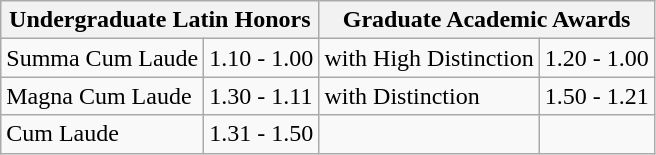<table class="wikitable">
<tr>
<th colspan="2">Undergraduate Latin Honors</th>
<th colspan="2">Graduate Academic Awards</th>
</tr>
<tr>
<td>Summa Cum Laude</td>
<td>1.10 - 1.00</td>
<td>with High Distinction</td>
<td>1.20 - 1.00</td>
</tr>
<tr>
<td>Magna Cum Laude</td>
<td>1.30 - 1.11</td>
<td>with Distinction</td>
<td>1.50 - 1.21</td>
</tr>
<tr>
<td>Cum Laude</td>
<td>1.31 - 1.50</td>
<td></td>
<td></td>
</tr>
</table>
